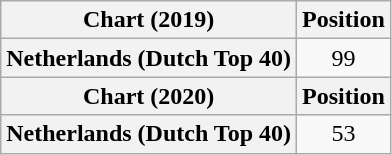<table class="wikitable plainrowheaders" style="text-align:center">
<tr>
<th scope="col">Chart (2019)</th>
<th scope="col">Position</th>
</tr>
<tr>
<th scope="row">Netherlands (Dutch Top 40)</th>
<td>99</td>
</tr>
<tr>
<th scope="col">Chart (2020)</th>
<th scope="col">Position</th>
</tr>
<tr>
<th scope="row">Netherlands (Dutch Top 40)</th>
<td>53</td>
</tr>
</table>
